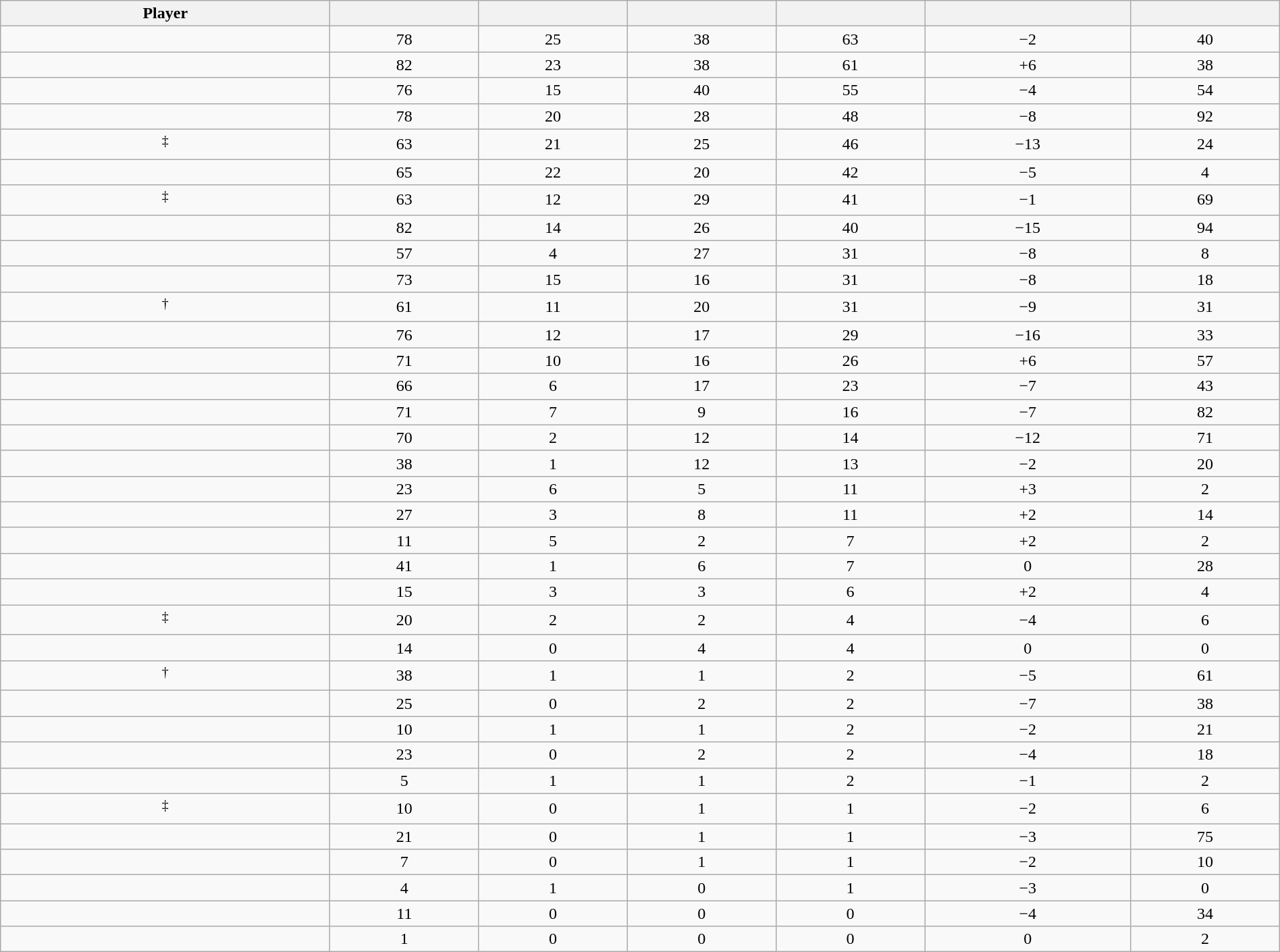<table class="wikitable sortable" style="width:100%;">
<tr align=center>
<th>Player</th>
<th></th>
<th></th>
<th></th>
<th></th>
<th data-sort-type="number"></th>
<th></th>
</tr>
<tr align=center>
<td></td>
<td>78</td>
<td>25</td>
<td>38</td>
<td>63</td>
<td>−2</td>
<td>40</td>
</tr>
<tr align=center>
<td></td>
<td>82</td>
<td>23</td>
<td>38</td>
<td>61</td>
<td>+6</td>
<td>38</td>
</tr>
<tr align=center>
<td></td>
<td>76</td>
<td>15</td>
<td>40</td>
<td>55</td>
<td>−4</td>
<td>54</td>
</tr>
<tr align=center>
<td></td>
<td>78</td>
<td>20</td>
<td>28</td>
<td>48</td>
<td>−8</td>
<td>92</td>
</tr>
<tr align=center>
<td><sup>‡</sup></td>
<td>63</td>
<td>21</td>
<td>25</td>
<td>46</td>
<td>−13</td>
<td>24</td>
</tr>
<tr align=center>
<td></td>
<td>65</td>
<td>22</td>
<td>20</td>
<td>42</td>
<td>−5</td>
<td>4</td>
</tr>
<tr align=center>
<td><sup>‡</sup></td>
<td>63</td>
<td>12</td>
<td>29</td>
<td>41</td>
<td>−1</td>
<td>69</td>
</tr>
<tr align=center>
<td></td>
<td>82</td>
<td>14</td>
<td>26</td>
<td>40</td>
<td>−15</td>
<td>94</td>
</tr>
<tr align=center>
<td></td>
<td>57</td>
<td>4</td>
<td>27</td>
<td>31</td>
<td>−8</td>
<td>8</td>
</tr>
<tr align=center>
<td></td>
<td>73</td>
<td>15</td>
<td>16</td>
<td>31</td>
<td>−8</td>
<td>18</td>
</tr>
<tr align=center>
<td><sup>†</sup></td>
<td>61</td>
<td>11</td>
<td>20</td>
<td>31</td>
<td>−9</td>
<td>31</td>
</tr>
<tr align=center>
<td></td>
<td>76</td>
<td>12</td>
<td>17</td>
<td>29</td>
<td>−16</td>
<td>33</td>
</tr>
<tr align=center>
<td></td>
<td>71</td>
<td>10</td>
<td>16</td>
<td>26</td>
<td>+6</td>
<td>57</td>
</tr>
<tr align=center>
<td></td>
<td>66</td>
<td>6</td>
<td>17</td>
<td>23</td>
<td>−7</td>
<td>43</td>
</tr>
<tr align=center>
<td></td>
<td>71</td>
<td>7</td>
<td>9</td>
<td>16</td>
<td>−7</td>
<td>82</td>
</tr>
<tr align=center>
<td></td>
<td>70</td>
<td>2</td>
<td>12</td>
<td>14</td>
<td>−12</td>
<td>71</td>
</tr>
<tr align=center>
<td></td>
<td>38</td>
<td>1</td>
<td>12</td>
<td>13</td>
<td>−2</td>
<td>20</td>
</tr>
<tr align=center>
<td></td>
<td>23</td>
<td>6</td>
<td>5</td>
<td>11</td>
<td>+3</td>
<td>2</td>
</tr>
<tr align=center>
<td></td>
<td>27</td>
<td>3</td>
<td>8</td>
<td>11</td>
<td>+2</td>
<td>14</td>
</tr>
<tr align=center>
<td></td>
<td>11</td>
<td>5</td>
<td>2</td>
<td>7</td>
<td>+2</td>
<td>2</td>
</tr>
<tr align=center>
<td></td>
<td>41</td>
<td>1</td>
<td>6</td>
<td>7</td>
<td>0</td>
<td>28</td>
</tr>
<tr align=center>
<td></td>
<td>15</td>
<td>3</td>
<td>3</td>
<td>6</td>
<td>+2</td>
<td>4</td>
</tr>
<tr align=center>
<td><sup>‡</sup></td>
<td>20</td>
<td>2</td>
<td>2</td>
<td>4</td>
<td>−4</td>
<td>6</td>
</tr>
<tr align=center>
<td></td>
<td>14</td>
<td>0</td>
<td>4</td>
<td>4</td>
<td>0</td>
<td>0</td>
</tr>
<tr align=center>
<td><sup>†</sup></td>
<td>38</td>
<td>1</td>
<td>1</td>
<td>2</td>
<td>−5</td>
<td>61</td>
</tr>
<tr align=center>
<td></td>
<td>25</td>
<td>0</td>
<td>2</td>
<td>2</td>
<td>−7</td>
<td>38</td>
</tr>
<tr align=center>
<td></td>
<td>10</td>
<td>1</td>
<td>1</td>
<td>2</td>
<td>−2</td>
<td>21</td>
</tr>
<tr align=center>
<td></td>
<td>23</td>
<td>0</td>
<td>2</td>
<td>2</td>
<td>−4</td>
<td>18</td>
</tr>
<tr align=center>
<td></td>
<td>5</td>
<td>1</td>
<td>1</td>
<td>2</td>
<td>−1</td>
<td>2</td>
</tr>
<tr align=center>
<td><sup>‡</sup></td>
<td>10</td>
<td>0</td>
<td>1</td>
<td>1</td>
<td>−2</td>
<td>6</td>
</tr>
<tr align=center>
<td></td>
<td>21</td>
<td>0</td>
<td>1</td>
<td>1</td>
<td>−3</td>
<td>75</td>
</tr>
<tr align=center>
<td></td>
<td>7</td>
<td>0</td>
<td>1</td>
<td>1</td>
<td>−2</td>
<td>10</td>
</tr>
<tr align=center>
<td></td>
<td>4</td>
<td>1</td>
<td>0</td>
<td>1</td>
<td>−3</td>
<td>0</td>
</tr>
<tr align=center>
<td></td>
<td>11</td>
<td>0</td>
<td>0</td>
<td>0</td>
<td>−4</td>
<td>34</td>
</tr>
<tr align=center>
<td></td>
<td>1</td>
<td>0</td>
<td>0</td>
<td>0</td>
<td>0</td>
<td>2<br></td>
</tr>
</table>
